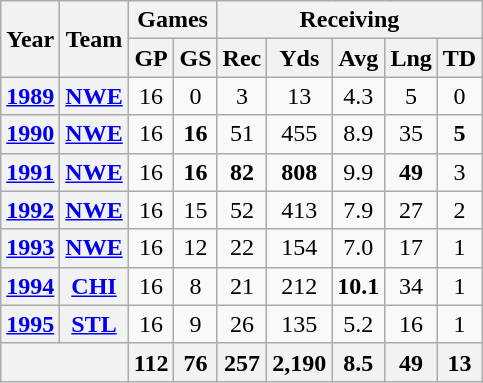<table class="wikitable" style="text-align:center">
<tr>
<th rowspan="2">Year</th>
<th rowspan="2">Team</th>
<th colspan="2">Games</th>
<th colspan="5">Receiving</th>
</tr>
<tr>
<th>GP</th>
<th>GS</th>
<th>Rec</th>
<th>Yds</th>
<th>Avg</th>
<th>Lng</th>
<th>TD</th>
</tr>
<tr>
<th><a href='#'>1989</a></th>
<th><a href='#'>NWE</a></th>
<td>16</td>
<td>0</td>
<td>3</td>
<td>13</td>
<td>4.3</td>
<td>5</td>
<td>0</td>
</tr>
<tr>
<th><a href='#'>1990</a></th>
<th><a href='#'>NWE</a></th>
<td>16</td>
<td><strong>16</strong></td>
<td>51</td>
<td>455</td>
<td>8.9</td>
<td>35</td>
<td><strong>5</strong></td>
</tr>
<tr>
<th><a href='#'>1991</a></th>
<th><a href='#'>NWE</a></th>
<td>16</td>
<td><strong>16</strong></td>
<td><strong>82</strong></td>
<td><strong>808</strong></td>
<td>9.9</td>
<td><strong>49</strong></td>
<td>3</td>
</tr>
<tr>
<th><a href='#'>1992</a></th>
<th><a href='#'>NWE</a></th>
<td>16</td>
<td>15</td>
<td>52</td>
<td>413</td>
<td>7.9</td>
<td>27</td>
<td>2</td>
</tr>
<tr>
<th><a href='#'>1993</a></th>
<th><a href='#'>NWE</a></th>
<td>16</td>
<td>12</td>
<td>22</td>
<td>154</td>
<td>7.0</td>
<td>17</td>
<td>1</td>
</tr>
<tr>
<th><a href='#'>1994</a></th>
<th><a href='#'>CHI</a></th>
<td>16</td>
<td>8</td>
<td>21</td>
<td>212</td>
<td><strong>10.1</strong></td>
<td>34</td>
<td>1</td>
</tr>
<tr>
<th><a href='#'>1995</a></th>
<th><a href='#'>STL</a></th>
<td>16</td>
<td>9</td>
<td>26</td>
<td>135</td>
<td>5.2</td>
<td>16</td>
<td>1</td>
</tr>
<tr>
<th colspan="2"></th>
<th>112</th>
<th>76</th>
<th>257</th>
<th>2,190</th>
<th>8.5</th>
<th>49</th>
<th>13</th>
</tr>
</table>
